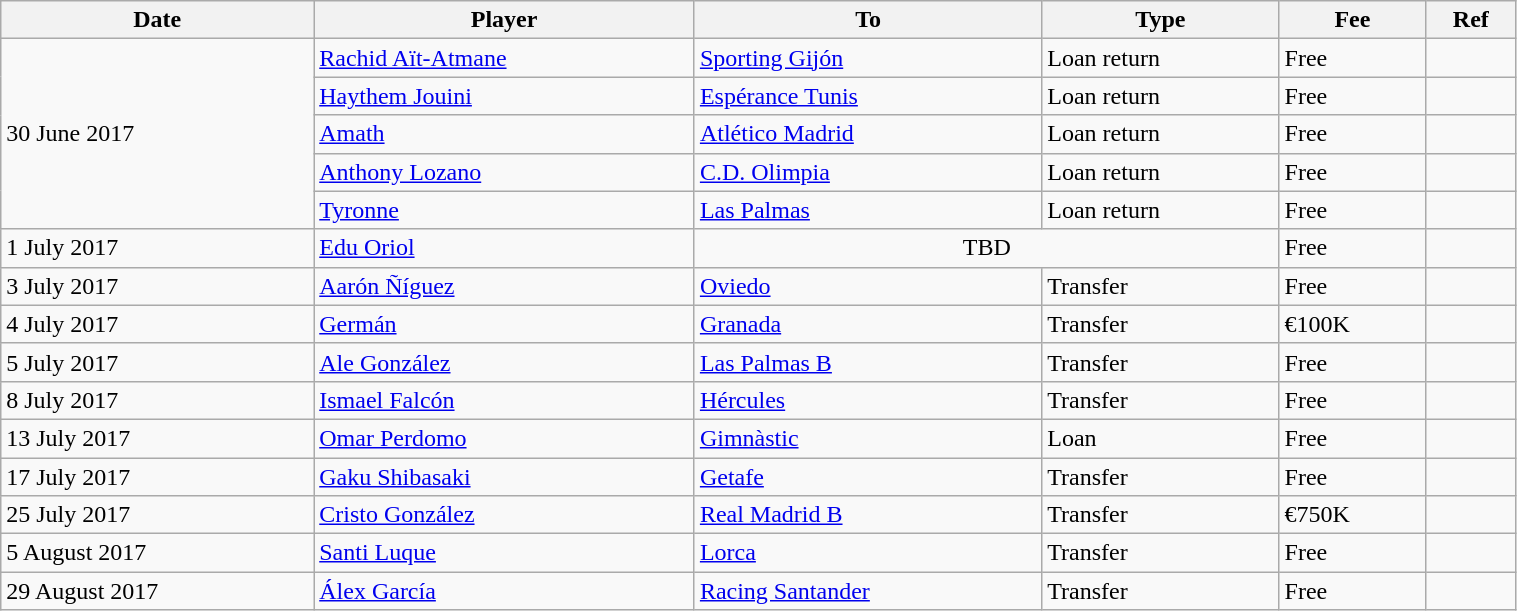<table class="wikitable" style="width:80%;">
<tr>
<th>Date</th>
<th>Player</th>
<th>To</th>
<th>Type</th>
<th>Fee</th>
<th>Ref</th>
</tr>
<tr>
<td rowspan="5">30 June 2017</td>
<td> <a href='#'>Rachid Aït-Atmane</a></td>
<td> <a href='#'>Sporting Gijón</a></td>
<td>Loan return</td>
<td>Free</td>
<td></td>
</tr>
<tr>
<td> <a href='#'>Haythem Jouini</a></td>
<td> <a href='#'>Espérance Tunis</a></td>
<td>Loan return</td>
<td>Free</td>
<td></td>
</tr>
<tr>
<td> <a href='#'>Amath</a></td>
<td> <a href='#'>Atlético Madrid</a></td>
<td>Loan return</td>
<td>Free</td>
<td></td>
</tr>
<tr>
<td> <a href='#'>Anthony Lozano</a></td>
<td> <a href='#'>C.D. Olimpia</a></td>
<td>Loan return</td>
<td>Free</td>
<td></td>
</tr>
<tr>
<td> <a href='#'>Tyronne</a></td>
<td> <a href='#'>Las Palmas</a></td>
<td>Loan return</td>
<td>Free</td>
<td></td>
</tr>
<tr>
<td>1 July 2017</td>
<td> <a href='#'>Edu Oriol</a></td>
<td colspan="2" style="text-align:center;">TBD</td>
<td>Free</td>
<td></td>
</tr>
<tr>
<td>3 July 2017</td>
<td> <a href='#'>Aarón Ñíguez</a></td>
<td> <a href='#'>Oviedo</a></td>
<td>Transfer</td>
<td>Free</td>
<td></td>
</tr>
<tr>
<td>4 July 2017</td>
<td> <a href='#'>Germán</a></td>
<td> <a href='#'>Granada</a></td>
<td>Transfer</td>
<td>€100K</td>
<td></td>
</tr>
<tr>
<td>5 July 2017</td>
<td> <a href='#'>Ale González</a></td>
<td> <a href='#'>Las Palmas B</a></td>
<td>Transfer</td>
<td>Free</td>
<td></td>
</tr>
<tr>
<td>8 July 2017</td>
<td> <a href='#'>Ismael Falcón</a></td>
<td> <a href='#'>Hércules</a></td>
<td>Transfer</td>
<td>Free</td>
<td></td>
</tr>
<tr>
<td>13 July 2017</td>
<td> <a href='#'>Omar Perdomo</a></td>
<td> <a href='#'>Gimnàstic</a></td>
<td>Loan</td>
<td>Free</td>
<td></td>
</tr>
<tr>
<td>17 July 2017</td>
<td> <a href='#'>Gaku Shibasaki</a></td>
<td> <a href='#'>Getafe</a></td>
<td>Transfer</td>
<td>Free</td>
<td></td>
</tr>
<tr>
<td>25 July 2017</td>
<td> <a href='#'>Cristo González</a></td>
<td> <a href='#'>Real Madrid B</a></td>
<td>Transfer</td>
<td>€750K</td>
<td></td>
</tr>
<tr>
<td>5 August 2017</td>
<td> <a href='#'>Santi Luque</a></td>
<td> <a href='#'>Lorca</a></td>
<td>Transfer</td>
<td>Free</td>
<td></td>
</tr>
<tr>
<td>29 August 2017</td>
<td> <a href='#'>Álex García</a></td>
<td> <a href='#'>Racing Santander</a></td>
<td>Transfer</td>
<td>Free</td>
<td></td>
</tr>
</table>
